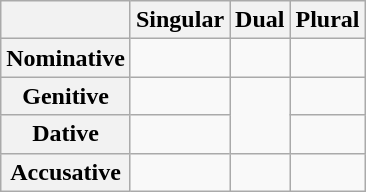<table class="wikitable">
<tr>
<th></th>
<th>Singular</th>
<th>Dual</th>
<th>Plural</th>
</tr>
<tr>
<th>Nominative</th>
<td></td>
<td></td>
<td></td>
</tr>
<tr>
<th>Genitive</th>
<td></td>
<td rowspan="2"></td>
<td></td>
</tr>
<tr>
<th>Dative</th>
<td></td>
<td></td>
</tr>
<tr>
<th>Accusative</th>
<td></td>
<td></td>
<td></td>
</tr>
</table>
